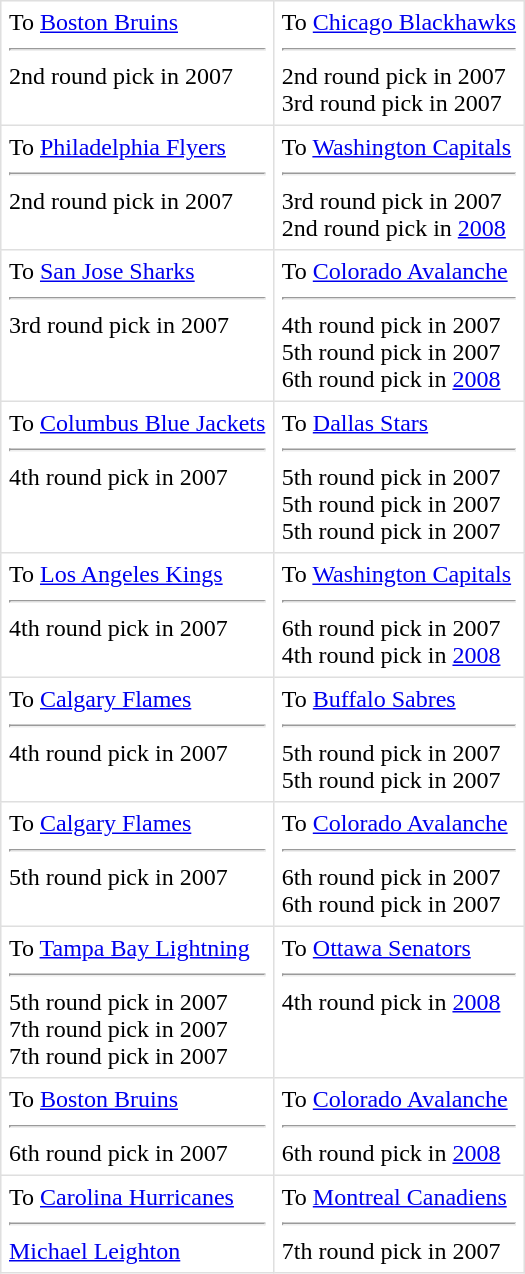<table border=1 style="border-collapse:collapse" bordercolor="#DFDFDF" cellpadding="5">
<tr>
<td valign="top">To <a href='#'>Boston Bruins</a> <hr>2nd round pick in 2007</td>
<td valign="top">To <a href='#'>Chicago Blackhawks</a> <hr>2nd round pick in 2007 <br> 3rd round pick in 2007</td>
</tr>
<tr>
<td valign="top">To <a href='#'>Philadelphia Flyers</a> <hr>2nd round pick in 2007</td>
<td valign="top">To <a href='#'>Washington Capitals</a> <hr>3rd round pick in 2007 <br> 2nd round pick in <a href='#'>2008</a></td>
</tr>
<tr>
<td valign="top">To <a href='#'>San Jose Sharks</a> <hr>3rd round pick in 2007</td>
<td valign="top">To <a href='#'>Colorado Avalanche</a> <hr>4th round pick in 2007 <br> 5th round pick in 2007 <br> 6th round pick in <a href='#'>2008</a></td>
</tr>
<tr>
<td valign="top">To <a href='#'>Columbus Blue Jackets</a> <hr>4th round pick in 2007</td>
<td valign="top">To <a href='#'>Dallas Stars</a> <hr>5th round pick in 2007 <br> 5th round pick in 2007 <br> 5th round pick in 2007</td>
</tr>
<tr>
<td valign="top">To <a href='#'>Los Angeles Kings</a> <hr>4th round pick in 2007</td>
<td valign="top">To <a href='#'>Washington Capitals</a> <hr>6th round pick in 2007 <br> 4th round pick in <a href='#'>2008</a></td>
</tr>
<tr>
<td valign="top">To <a href='#'>Calgary Flames</a> <hr>4th round pick in 2007</td>
<td valign="top">To <a href='#'>Buffalo Sabres</a> <hr>5th round pick in 2007 <br> 5th round pick in 2007</td>
</tr>
<tr>
<td valign="top">To <a href='#'>Calgary Flames</a> <hr>5th round pick in 2007</td>
<td valign="top">To <a href='#'>Colorado Avalanche</a> <hr>6th round pick in 2007 <br> 6th round pick in 2007</td>
</tr>
<tr>
<td valign="top">To <a href='#'>Tampa Bay Lightning</a> <hr>5th round pick in 2007 <br> 7th round pick in 2007 <br> 7th round pick in 2007</td>
<td valign="top">To <a href='#'>Ottawa Senators</a> <hr>4th round pick in <a href='#'>2008</a></td>
</tr>
<tr>
<td valign="top">To <a href='#'>Boston Bruins</a> <hr>6th round pick in 2007</td>
<td valign="top">To <a href='#'>Colorado Avalanche</a> <hr>6th round pick in <a href='#'>2008</a></td>
</tr>
<tr>
<td valign="top">To <a href='#'>Carolina Hurricanes</a> <hr><a href='#'>Michael Leighton</a></td>
<td valign="top">To <a href='#'>Montreal Canadiens</a> <hr>7th round pick in 2007</td>
</tr>
</table>
